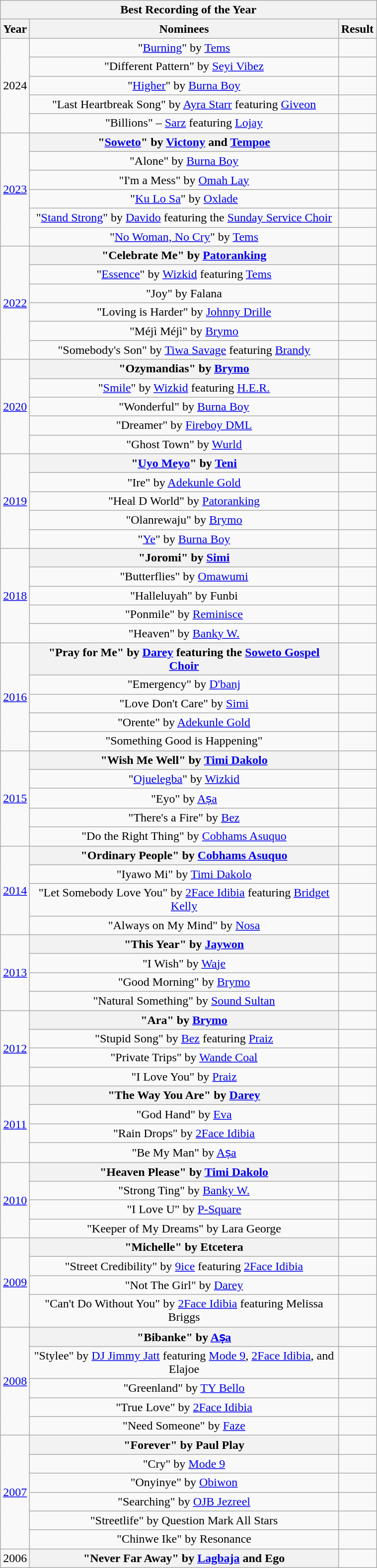<table class="wikitable" style="text-align:center; width:40%;">
<tr>
<th colspan="4">Best Recording of the Year</th>
</tr>
<tr>
<th>Year</th>
<th>Nominees</th>
<th>Result</th>
</tr>
<tr>
<td rowspan="5">2024</td>
<td>"<a href='#'>Burning</a>" by <a href='#'>Tems</a></td>
<td></td>
</tr>
<tr>
<td>"Different Pattern" by <a href='#'>Seyi Vibez</a></td>
<td></td>
</tr>
<tr>
<td>"<a href='#'>Higher</a>" by <a href='#'>Burna Boy</a></td>
<td></td>
</tr>
<tr>
<td>"Last Heartbreak Song" by <a href='#'>Ayra Starr</a> featuring <a href='#'>Giveon</a></td>
<td></td>
</tr>
<tr>
<td>"Billions" – <a href='#'>Sarz</a> featuring <a href='#'>Lojay</a></td>
<td></td>
</tr>
<tr>
<td rowspan="6"><a href='#'>2023</a></td>
<th>"<a href='#'>Soweto</a>" by <a href='#'>Victony</a> and <a href='#'>Tempoe</a></th>
<td></td>
</tr>
<tr>
<td>"Alone" by <a href='#'>Burna Boy</a></td>
<td></td>
</tr>
<tr>
<td>"I'm a Mess" by <a href='#'>Omah Lay</a></td>
<td></td>
</tr>
<tr>
<td>"<a href='#'>Ku Lo Sa</a>" by <a href='#'>Oxlade</a></td>
<td></td>
</tr>
<tr>
<td>"<a href='#'>Stand Strong</a>" by <a href='#'>Davido</a> featuring the <a href='#'>Sunday Service Choir</a></td>
<td></td>
</tr>
<tr>
<td>"<a href='#'>No Woman, No Cry</a>" by <a href='#'>Tems</a></td>
<td></td>
</tr>
<tr>
<td rowspan="6"><a href='#'>2022</a></td>
<th>"Celebrate Me" by <a href='#'>Patoranking</a></th>
<td></td>
</tr>
<tr>
<td>"<a href='#'>Essence</a>" by <a href='#'>Wizkid</a> featuring <a href='#'>Tems</a></td>
<td></td>
</tr>
<tr>
<td>"Joy" by Falana</td>
<td></td>
</tr>
<tr>
<td>"Loving is Harder" by <a href='#'>Johnny Drille</a></td>
<td></td>
</tr>
<tr>
<td>"Méjì Méjì" by <a href='#'>Brymo</a></td>
<td></td>
</tr>
<tr>
<td>"Somebody's Son" by <a href='#'>Tiwa Savage</a> featuring <a href='#'>Brandy</a></td>
<td></td>
</tr>
<tr>
<td rowspan="5"><a href='#'>2020</a></td>
<th>"Ozymandias" by <a href='#'>Brymo</a></th>
<td></td>
</tr>
<tr>
<td>"<a href='#'>Smile</a>" by <a href='#'>Wizkid</a> featuring <a href='#'>H.E.R.</a></td>
<td></td>
</tr>
<tr>
<td>"Wonderful" by <a href='#'>Burna Boy</a></td>
<td></td>
</tr>
<tr>
<td>"Dreamer" by <a href='#'>Fireboy DML</a></td>
<td></td>
</tr>
<tr>
<td>"Ghost Town" by <a href='#'>Wurld</a></td>
<td></td>
</tr>
<tr>
<td rowspan="5"><a href='#'>2019</a></td>
<th>"<a href='#'>Uyo Meyo</a>" by <a href='#'>Teni</a></th>
<td></td>
</tr>
<tr>
<td>"Ire" by <a href='#'>Adekunle Gold</a></td>
<td></td>
</tr>
<tr>
<td>"Heal D World" by <a href='#'>Patoranking</a></td>
<td></td>
</tr>
<tr>
<td>"Olanrewaju" by <a href='#'>Brymo</a></td>
<td></td>
</tr>
<tr>
<td>"<a href='#'>Ye</a>" by <a href='#'>Burna Boy</a></td>
<td></td>
</tr>
<tr>
<td rowspan="5"><a href='#'>2018</a></td>
<th>"Joromi" by <a href='#'>Simi</a></th>
<td></td>
</tr>
<tr>
<td>"Butterflies" by <a href='#'>Omawumi</a></td>
<td></td>
</tr>
<tr>
<td>"Halleluyah" by Funbi</td>
<td></td>
</tr>
<tr>
<td>"Ponmile" by <a href='#'>Reminisce</a></td>
<td></td>
</tr>
<tr>
<td>"Heaven" by <a href='#'>Banky W.</a></td>
<td></td>
</tr>
<tr>
<td rowspan="5"><a href='#'>2016</a></td>
<th>"Pray for Me" by <a href='#'>Darey</a> featuring the <a href='#'>Soweto Gospel Choir</a></th>
<td></td>
</tr>
<tr>
<td>"Emergency" by <a href='#'>D'banj</a></td>
<td></td>
</tr>
<tr>
<td>"Love Don't Care" by <a href='#'>Simi</a></td>
<td></td>
</tr>
<tr>
<td>"Orente" by <a href='#'>Adekunle Gold</a></td>
<td></td>
</tr>
<tr>
<td>"Something Good is Happening"</td>
<td></td>
</tr>
<tr>
<td rowspan="5"><a href='#'>2015</a></td>
<th>"Wish Me Well" by <a href='#'>Timi Dakolo</a></th>
<td></td>
</tr>
<tr>
<td>"<a href='#'>Ojuelegba</a>" by <a href='#'>Wizkid</a></td>
<td></td>
</tr>
<tr>
<td>"Eyo" by <a href='#'>Aṣa</a></td>
<td></td>
</tr>
<tr>
<td>"There's a Fire" by <a href='#'>Bez</a></td>
<td></td>
</tr>
<tr>
<td>"Do the Right Thing" by <a href='#'>Cobhams Asuquo</a></td>
<td></td>
</tr>
<tr>
<td rowspan="4"><a href='#'>2014</a></td>
<th>"Ordinary People" by <a href='#'>Cobhams Asuquo</a></th>
<td></td>
</tr>
<tr>
<td>"Iyawo Mi" by <a href='#'>Timi Dakolo</a></td>
<td></td>
</tr>
<tr>
<td>"Let Somebody Love You" by <a href='#'>2Face Idibia</a> featuring <a href='#'>Bridget Kelly</a></td>
<td></td>
</tr>
<tr>
<td>"Always on My Mind" by <a href='#'>Nosa</a></td>
<td></td>
</tr>
<tr>
<td rowspan="4"><a href='#'>2013</a></td>
<th>"This Year" by <a href='#'>Jaywon</a></th>
<td></td>
</tr>
<tr>
<td>"I Wish" by <a href='#'>Waje</a></td>
<td></td>
</tr>
<tr>
<td>"Good Morning" by <a href='#'>Brymo</a></td>
<td></td>
</tr>
<tr>
<td>"Natural Something" by <a href='#'>Sound Sultan</a></td>
<td></td>
</tr>
<tr>
<td rowspan="4"><a href='#'>2012</a></td>
<th>"Ara" by <a href='#'>Brymo</a></th>
<td></td>
</tr>
<tr>
<td>"Stupid Song" by <a href='#'>Bez</a> featuring <a href='#'>Praiz</a></td>
<td></td>
</tr>
<tr>
<td>"Private Trips" by <a href='#'>Wande Coal</a></td>
<td></td>
</tr>
<tr>
<td>"I Love You" by <a href='#'>Praiz</a></td>
<td></td>
</tr>
<tr>
<td rowspan="4"><a href='#'>2011</a></td>
<th>"The Way You Are" by <a href='#'>Darey</a></th>
<td></td>
</tr>
<tr>
<td>"God Hand" by <a href='#'>Eva</a></td>
<td></td>
</tr>
<tr>
<td>"Rain Drops" by <a href='#'>2Face Idibia</a></td>
<td></td>
</tr>
<tr>
<td>"Be My Man" by <a href='#'>Aṣa</a></td>
<td></td>
</tr>
<tr>
<td rowspan="4"><a href='#'>2010</a></td>
<th>"Heaven Please" by <a href='#'>Timi Dakolo</a></th>
<td></td>
</tr>
<tr>
<td>"Strong Ting" by <a href='#'>Banky W.</a></td>
<td></td>
</tr>
<tr>
<td>"I Love U" by <a href='#'>P-Square</a></td>
<td></td>
</tr>
<tr>
<td>"Keeper of My Dreams" by Lara George</td>
<td></td>
</tr>
<tr>
<td rowspan="4"><a href='#'>2009</a></td>
<th>"Michelle" by Etcetera</th>
<td></td>
</tr>
<tr>
<td>"Street Credibility" by <a href='#'>9ice</a> featuring <a href='#'>2Face Idibia</a></td>
<td></td>
</tr>
<tr>
<td>"Not The Girl" by <a href='#'>Darey</a></td>
<td></td>
</tr>
<tr>
<td>"Can't Do Without You" by <a href='#'>2Face Idibia</a> featuring Melissa Briggs</td>
<td></td>
</tr>
<tr>
<td rowspan="5"><a href='#'>2008</a></td>
<th>"Bibanke" by <a href='#'>Aṣa</a></th>
<td></td>
</tr>
<tr>
<td>"Stylee" by <a href='#'>DJ Jimmy Jatt</a> featuring <a href='#'>Mode 9</a>, <a href='#'>2Face Idibia</a>, and Elajoe</td>
<td></td>
</tr>
<tr>
<td>"Greenland" by <a href='#'>TY Bello</a></td>
<td></td>
</tr>
<tr>
<td>"True Love" by <a href='#'>2Face Idibia</a></td>
<td></td>
</tr>
<tr>
<td>"Need Someone" by <a href='#'>Faze</a></td>
<td></td>
</tr>
<tr>
<td rowspan="6"><a href='#'>2007</a></td>
<th>"Forever" by Paul Play</th>
<td></td>
</tr>
<tr>
<td>"Cry" by <a href='#'>Mode 9</a></td>
<td></td>
</tr>
<tr>
<td>"Onyinye" by <a href='#'>Obiwon</a></td>
<td></td>
</tr>
<tr>
<td>"Searching" by <a href='#'>OJB Jezreel</a></td>
<td></td>
</tr>
<tr>
<td>"Streetlife" by Question Mark All Stars</td>
<td></td>
</tr>
<tr>
<td>"Chinwe Ike" by Resonance</td>
<td></td>
</tr>
<tr>
<td>2006</td>
<th>"Never Far Away" by <a href='#'>Lagbaja</a> and Ego</th>
<td></td>
</tr>
</table>
